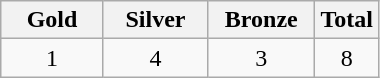<table class="wikitable" width=20%>
<tr>
<th width=30%> Gold</th>
<th width=30%> Silver</th>
<th width=30%> Bronze</th>
<th width=20%>Total</th>
</tr>
<tr align=center>
<td>1</td>
<td>4</td>
<td>3</td>
<td>8</td>
</tr>
</table>
